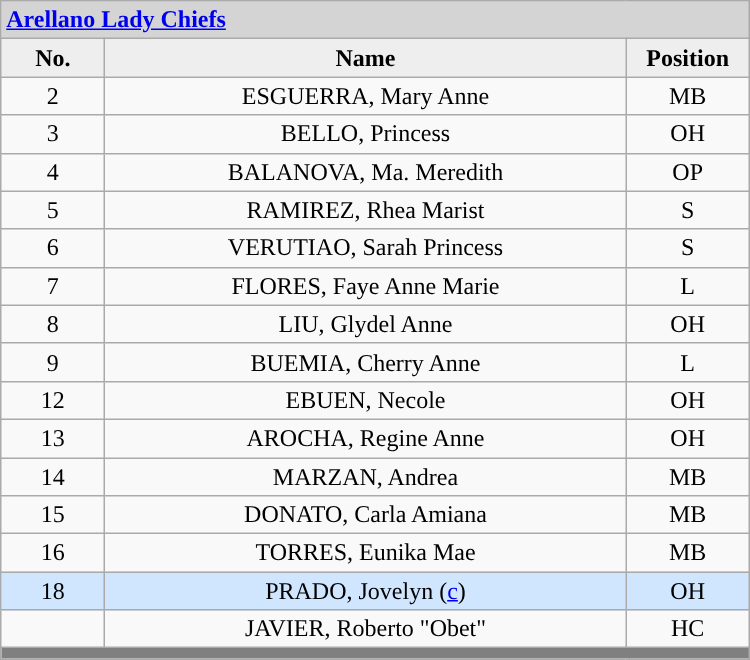<table class='wikitable mw-collapsible mw-collapsed' style="text-align: center; width: 500px; border: none">
<tr>
<th style="background:#D4D4D4; text-align:left;" colspan=3><a href='#'>Arellano Lady Chiefs</a></th>
</tr>
<tr style="background:#EEEEEE; font-weight:bold;">
<td width=10%>No.</td>
<td width=50%>Name</td>
<td width=10%>Position</td>
</tr>
<tr>
<td align=center>2</td>
<td>ESGUERRA, Mary Anne</td>
<td align=center>MB</td>
</tr>
<tr>
<td align=center>3</td>
<td>BELLO, Princess</td>
<td align=center>OH</td>
</tr>
<tr>
<td align=center>4</td>
<td>BALANOVA, Ma. Meredith</td>
<td align=center>OP</td>
</tr>
<tr>
<td align=center>5</td>
<td>RAMIREZ, Rhea Marist</td>
<td align=center>S</td>
</tr>
<tr>
<td align=center>6</td>
<td>VERUTIAO, Sarah Princess</td>
<td align=center>S</td>
</tr>
<tr>
<td align=center>7</td>
<td>FLORES, Faye Anne Marie</td>
<td align=center>L</td>
</tr>
<tr>
<td align=center>8</td>
<td>LIU, Glydel Anne</td>
<td align=center>OH</td>
</tr>
<tr>
<td align=center>9</td>
<td>BUEMIA, Cherry Anne</td>
<td align=center>L</td>
</tr>
<tr>
<td align=center>12</td>
<td>EBUEN, Necole</td>
<td align=center>OH</td>
</tr>
<tr>
<td align=center>13</td>
<td>AROCHA, Regine Anne</td>
<td align=center>OH</td>
</tr>
<tr>
<td align=center>14</td>
<td>MARZAN, Andrea</td>
<td align=center>MB</td>
</tr>
<tr>
<td align=center>15</td>
<td>DONATO, Carla Amiana</td>
<td align=center>MB</td>
</tr>
<tr>
<td align=center>16</td>
<td>TORRES, Eunika Mae</td>
<td align=center>MB</td>
</tr>
<tr style="background: #D0E6FF">
<td align=center>18</td>
<td>PRADO, Jovelyn (<a href='#'>c</a>)</td>
<td align=center>OH</td>
</tr>
<tr>
<td align=center></td>
<td>JAVIER, Roberto "Obet"</td>
<td align=center>HC</td>
</tr>
<tr>
<th style='background: grey;' colspan=3></th>
</tr>
</table>
